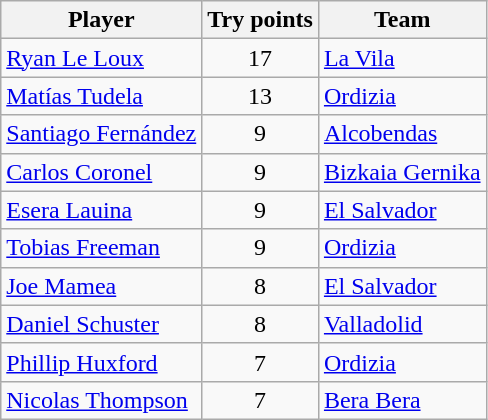<table class="wikitable">
<tr>
<th>Player</th>
<th>Try points</th>
<th>Team</th>
</tr>
<tr>
<td> <a href='#'>Ryan Le Loux</a></td>
<td style="text-align:center;">17</td>
<td><a href='#'>La Vila</a></td>
</tr>
<tr>
<td> <a href='#'>Matías Tudela</a></td>
<td style="text-align:center;">13</td>
<td><a href='#'>Ordizia</a></td>
</tr>
<tr>
<td> <a href='#'>Santiago Fernández</a></td>
<td style="text-align:center;">9</td>
<td><a href='#'>Alcobendas</a></td>
</tr>
<tr>
<td> <a href='#'>Carlos Coronel</a></td>
<td style="text-align:center;">9</td>
<td><a href='#'>Bizkaia Gernika</a></td>
</tr>
<tr>
<td> <a href='#'>Esera Lauina</a></td>
<td style="text-align:center;">9</td>
<td><a href='#'>El Salvador</a></td>
</tr>
<tr>
<td> <a href='#'>Tobias Freeman</a></td>
<td style="text-align:center;">9</td>
<td><a href='#'>Ordizia</a></td>
</tr>
<tr>
<td> <a href='#'>Joe Mamea</a></td>
<td style="text-align:center;">8</td>
<td><a href='#'>El Salvador</a></td>
</tr>
<tr>
<td> <a href='#'>Daniel Schuster</a></td>
<td style="text-align:center;">8</td>
<td><a href='#'>Valladolid</a></td>
</tr>
<tr>
<td> <a href='#'>Phillip Huxford</a></td>
<td style="text-align:center;">7</td>
<td><a href='#'>Ordizia</a></td>
</tr>
<tr>
<td> <a href='#'>Nicolas Thompson</a></td>
<td style="text-align:center;">7</td>
<td><a href='#'>Bera Bera</a></td>
</tr>
</table>
